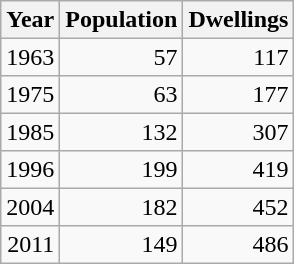<table class="wikitable" style="line-height:1.1em;">
<tr>
<th>Year</th>
<th>Population</th>
<th>Dwellings</th>
</tr>
<tr align="right">
<td>1963</td>
<td>57</td>
<td>117</td>
</tr>
<tr align="right">
<td>1975</td>
<td>63</td>
<td>177</td>
</tr>
<tr align="right">
<td>1985</td>
<td>132</td>
<td>307</td>
</tr>
<tr align="right">
<td>1996</td>
<td>199</td>
<td>419</td>
</tr>
<tr align="right">
<td>2004</td>
<td>182</td>
<td>452</td>
</tr>
<tr align="right">
<td>2011</td>
<td>149</td>
<td>486</td>
</tr>
</table>
